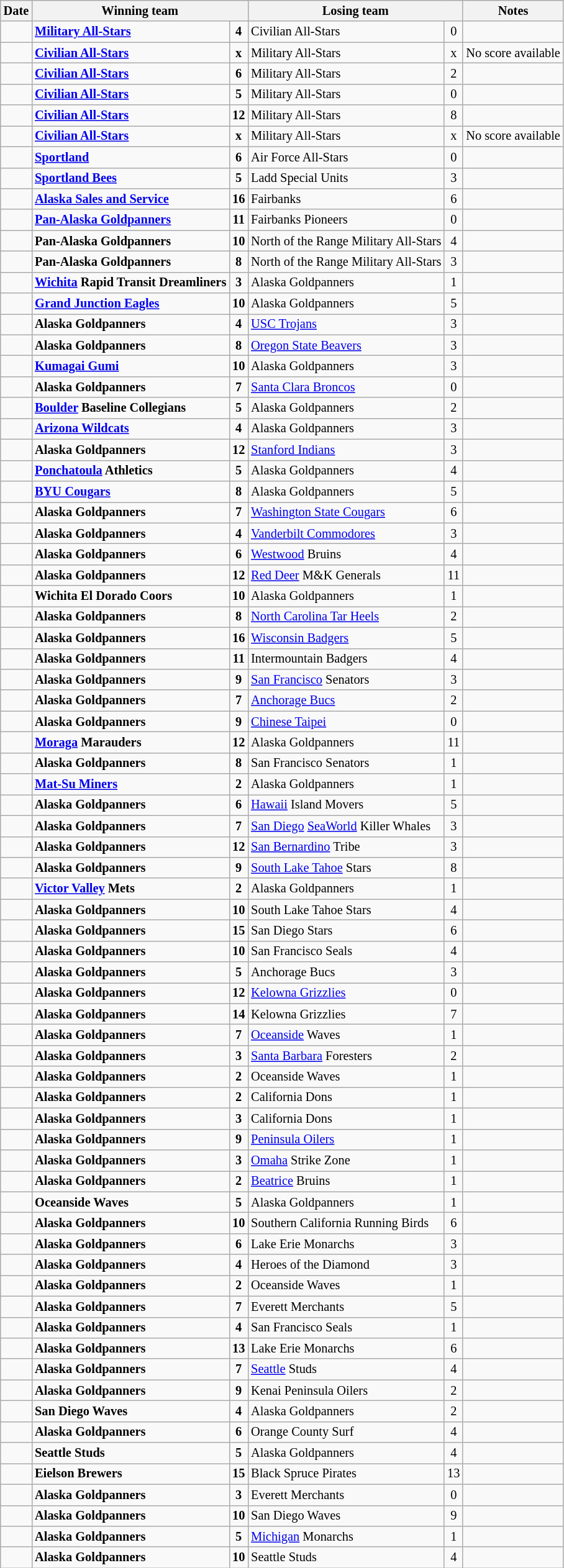<table class="wikitable sortable" style="text-align:center; font-size:85%;">
<tr>
<th>Date</th>
<th colspan="2">Winning team</th>
<th colspan="2">Losing team</th>
<th class="unsortable">Notes</th>
</tr>
<tr>
<td>  </td>
<td align=left><strong><a href='#'>Military All-Stars </a></strong></td>
<td><strong>4</strong></td>
<td align=left>Civilian All-Stars</td>
<td>0</td>
<td></td>
</tr>
<tr>
<td>  </td>
<td align=left><strong><a href='#'>Civilian All-Stars </a></strong></td>
<td><strong>x</strong></td>
<td align=left>Military All-Stars</td>
<td>x</td>
<td>No score available</td>
</tr>
<tr>
<td>  </td>
<td align=left><strong><a href='#'>Civilian All-Stars </a></strong></td>
<td><strong>6</strong></td>
<td align=left>Military All-Stars</td>
<td>2</td>
<td></td>
</tr>
<tr>
<td>  </td>
<td align=left><strong><a href='#'>Civilian All-Stars </a></strong></td>
<td><strong>5</strong></td>
<td align=left>Military All-Stars</td>
<td>0</td>
<td></td>
</tr>
<tr>
<td>  </td>
<td align=left><strong><a href='#'>Civilian All-Stars </a></strong></td>
<td><strong>12</strong></td>
<td align=left>Military All-Stars</td>
<td>8</td>
<td></td>
</tr>
<tr>
<td>  </td>
<td align=left><strong><a href='#'>Civilian All-Stars </a></strong></td>
<td><strong>x</strong></td>
<td align=left>Military All-Stars</td>
<td>x</td>
<td>No score available</td>
</tr>
<tr>
<td>  </td>
<td align=left><strong><a href='#'>Sportland </a></strong></td>
<td><strong>6</strong></td>
<td align=left>Air Force All-Stars</td>
<td>0</td>
<td></td>
</tr>
<tr>
<td>  </td>
<td align=left><strong><a href='#'>Sportland Bees</a></strong></td>
<td><strong>5</strong></td>
<td align=left>Ladd Special Units</td>
<td>3</td>
<td></td>
</tr>
<tr>
<td>  </td>
<td align=left><strong><a href='#'>Alaska Sales and Service</a></strong></td>
<td><strong>16</strong></td>
<td align=left>Fairbanks</td>
<td>6</td>
<td></td>
</tr>
<tr>
<td>  </td>
<td align=left><strong><a href='#'>Pan-Alaska Goldpanners</a></strong></td>
<td><strong>11</strong></td>
<td align=left>Fairbanks Pioneers</td>
<td>0</td>
<td></td>
</tr>
<tr>
<td></td>
<td align=left><strong>Pan-Alaska Goldpanners</strong></td>
<td><strong>10</strong></td>
<td align=left>North of the Range Military All-Stars</td>
<td>4</td>
<td></td>
</tr>
<tr>
<td></td>
<td align=left><strong>Pan-Alaska Goldpanners </strong></td>
<td><strong>8</strong></td>
<td align=left>North of the Range Military All-Stars</td>
<td>3</td>
<td></td>
</tr>
<tr>
<td></td>
<td align=left><strong><a href='#'>Wichita</a> Rapid Transit Dreamliners</strong></td>
<td><strong>3</strong></td>
<td align=left>Alaska Goldpanners</td>
<td>1</td>
<td></td>
</tr>
<tr>
<td></td>
<td align=left><strong><a href='#'>Grand Junction Eagles</a></strong></td>
<td><strong>10</strong></td>
<td align=left>Alaska Goldpanners</td>
<td>5</td>
<td></td>
</tr>
<tr>
<td></td>
<td align=left><strong>Alaska Goldpanners </strong></td>
<td><strong>4</strong></td>
<td align=left><a href='#'>USC Trojans</a></td>
<td>3</td>
<td></td>
</tr>
<tr>
<td></td>
<td align=left><strong>Alaska Goldpanners</strong></td>
<td><strong>8</strong></td>
<td align=left><a href='#'>Oregon State Beavers</a></td>
<td>3</td>
<td></td>
</tr>
<tr>
<td></td>
<td align=left><strong><a href='#'>Kumagai Gumi</a></strong></td>
<td><strong>10</strong></td>
<td align=left>Alaska Goldpanners</td>
<td>3</td>
<td></td>
</tr>
<tr>
<td></td>
<td align=left><strong>Alaska Goldpanners</strong></td>
<td><strong>7</strong></td>
<td align=left><a href='#'>Santa Clara Broncos</a></td>
<td>0</td>
<td></td>
</tr>
<tr>
<td></td>
<td align=left><strong><a href='#'>Boulder</a> Baseline Collegians</strong></td>
<td><strong>5</strong></td>
<td align=left>Alaska Goldpanners</td>
<td>2</td>
<td></td>
</tr>
<tr>
<td></td>
<td align=left><strong><a href='#'>Arizona Wildcats</a></strong></td>
<td><strong>4</strong></td>
<td align=left>Alaska Goldpanners</td>
<td>3</td>
<td></td>
</tr>
<tr>
<td></td>
<td align=left><strong>Alaska Goldpanners </strong></td>
<td><strong>12</strong></td>
<td align=left><a href='#'>Stanford Indians</a></td>
<td>3</td>
<td></td>
</tr>
<tr>
<td></td>
<td align=left><strong><a href='#'>Ponchatoula</a> Athletics </strong></td>
<td><strong>5</strong></td>
<td align=left>Alaska Goldpanners</td>
<td>4</td>
<td></td>
</tr>
<tr>
<td></td>
<td align=left><strong><a href='#'>BYU Cougars</a></strong></td>
<td><strong>8</strong></td>
<td align=left>Alaska Goldpanners</td>
<td>5</td>
<td></td>
</tr>
<tr>
<td></td>
<td align=left><strong>Alaska Goldpanners</strong></td>
<td><strong>7</strong></td>
<td align=left><a href='#'>Washington State Cougars</a></td>
<td>6</td>
<td></td>
</tr>
<tr>
<td></td>
<td align=left><strong>Alaska Goldpanners</strong></td>
<td><strong>4</strong></td>
<td align=left><a href='#'>Vanderbilt Commodores</a></td>
<td>3</td>
<td></td>
</tr>
<tr>
<td></td>
<td align=left><strong>Alaska Goldpanners</strong></td>
<td><strong>6</strong></td>
<td align=left><a href='#'>Westwood</a> Bruins</td>
<td>4</td>
<td></td>
</tr>
<tr>
<td></td>
<td align=left><strong>Alaska Goldpanners </strong></td>
<td><strong>12</strong></td>
<td align=left><a href='#'>Red Deer</a> M&K Generals</td>
<td>11</td>
<td></td>
</tr>
<tr>
<td></td>
<td align=left><strong>Wichita El Dorado Coors</strong></td>
<td><strong>10</strong></td>
<td align=left>Alaska Goldpanners</td>
<td>1</td>
<td></td>
</tr>
<tr>
<td></td>
<td align=left><strong>Alaska Goldpanners </strong></td>
<td><strong>8</strong></td>
<td align=left><a href='#'>North Carolina Tar Heels</a></td>
<td>2</td>
<td></td>
</tr>
<tr>
<td></td>
<td align=left><strong>Alaska Goldpanners</strong></td>
<td><strong>16</strong></td>
<td align=left><a href='#'>Wisconsin Badgers</a></td>
<td>5</td>
<td></td>
</tr>
<tr>
<td></td>
<td align=left><strong>Alaska Goldpanners</strong></td>
<td><strong>11</strong></td>
<td align=left>Intermountain Badgers</td>
<td>4</td>
<td></td>
</tr>
<tr>
<td></td>
<td align=left><strong>Alaska Goldpanners </strong></td>
<td><strong>9</strong></td>
<td align=left><a href='#'>San Francisco</a> Senators</td>
<td>3</td>
<td></td>
</tr>
<tr>
<td></td>
<td align=left><strong>Alaska Goldpanners</strong></td>
<td><strong>7</strong></td>
<td align=left><a href='#'>Anchorage Bucs</a></td>
<td>2</td>
<td></td>
</tr>
<tr>
<td></td>
<td align=left><strong>Alaska Goldpanners</strong></td>
<td><strong>9</strong></td>
<td align=left><a href='#'>Chinese Taipei</a></td>
<td>0</td>
<td align=left></td>
</tr>
<tr>
<td></td>
<td align=left><strong><a href='#'>Moraga</a> Marauders</strong></td>
<td><strong>12</strong></td>
<td align=left>Alaska Goldpanners</td>
<td>11</td>
<td align=left></td>
</tr>
<tr>
<td></td>
<td align=left><strong>Alaska Goldpanners</strong></td>
<td><strong>8</strong></td>
<td align=left>San Francisco Senators</td>
<td>1</td>
<td></td>
</tr>
<tr>
<td></td>
<td align=left><strong><a href='#'>Mat-Su Miners</a></strong></td>
<td><strong>2</strong></td>
<td align=left>Alaska Goldpanners</td>
<td>1</td>
<td></td>
</tr>
<tr>
<td></td>
<td align=left><strong>Alaska Goldpanners </strong></td>
<td><strong>6</strong></td>
<td align=left><a href='#'>Hawaii</a> Island Movers</td>
<td>5</td>
<td></td>
</tr>
<tr>
<td></td>
<td align=left><strong>Alaska Goldpanners</strong></td>
<td><strong>7</strong></td>
<td align=left><a href='#'>San Diego</a> <a href='#'>SeaWorld</a> Killer Whales</td>
<td>3</td>
<td></td>
</tr>
<tr>
<td></td>
<td align=left><strong>Alaska Goldpanners</strong></td>
<td><strong>12</strong></td>
<td align=left><a href='#'>San Bernardino</a> Tribe</td>
<td>3</td>
<td></td>
</tr>
<tr>
<td></td>
<td align=left><strong>Alaska Goldpanners </strong></td>
<td><strong>9</strong></td>
<td align=left><a href='#'>South Lake Tahoe</a> Stars</td>
<td>8</td>
<td></td>
</tr>
<tr>
<td></td>
<td align=left><strong><a href='#'>Victor Valley</a> Mets</strong></td>
<td><strong>2</strong></td>
<td align=left>Alaska Goldpanners</td>
<td>1</td>
<td></td>
</tr>
<tr>
<td></td>
<td align=left><strong>Alaska Goldpanners</strong></td>
<td><strong>10</strong></td>
<td align=left>South Lake Tahoe Stars</td>
<td>4</td>
<td></td>
</tr>
<tr>
<td></td>
<td align=left><strong>Alaska Goldpanners</strong></td>
<td><strong>15</strong></td>
<td align=left>San Diego Stars</td>
<td>6</td>
<td></td>
</tr>
<tr>
<td></td>
<td align=left><strong>Alaska Goldpanners </strong></td>
<td><strong>10</strong></td>
<td align=left>San Francisco Seals</td>
<td>4</td>
<td></td>
</tr>
<tr>
<td></td>
<td align=left><strong>Alaska Goldpanners</strong></td>
<td><strong>5</strong></td>
<td align=left>Anchorage Bucs</td>
<td>3</td>
<td></td>
</tr>
<tr>
<td></td>
<td align=left><strong>Alaska Goldpanners</strong></td>
<td><strong>12</strong></td>
<td align=left><a href='#'>Kelowna Grizzlies</a></td>
<td>0</td>
<td></td>
</tr>
<tr>
<td></td>
<td align=left><strong>Alaska Goldpanners</strong></td>
<td><strong>14</strong></td>
<td align=left>Kelowna Grizzlies</td>
<td>7</td>
<td></td>
</tr>
<tr>
<td></td>
<td align=left><strong>Alaska Goldpanners </strong></td>
<td><strong>7</strong></td>
<td align=left><a href='#'>Oceanside</a> Waves</td>
<td>1</td>
<td></td>
</tr>
<tr>
<td></td>
<td align=left><strong>Alaska Goldpanners </strong></td>
<td><strong>3</strong></td>
<td align=left><a href='#'>Santa Barbara</a> Foresters</td>
<td>2</td>
<td></td>
</tr>
<tr>
<td></td>
<td align=left><strong>Alaska Goldpanners</strong></td>
<td><strong>2</strong></td>
<td align=left>Oceanside Waves</td>
<td>1</td>
<td></td>
</tr>
<tr>
<td></td>
<td align=left><strong>Alaska Goldpanners</strong></td>
<td><strong>2</strong></td>
<td align=left>California Dons</td>
<td>1</td>
<td></td>
</tr>
<tr>
<td></td>
<td align=left><strong>Alaska Goldpanners</strong></td>
<td><strong>3</strong></td>
<td align=left>California Dons</td>
<td>1</td>
<td></td>
</tr>
<tr>
<td></td>
<td align=left><strong>Alaska Goldpanners</strong></td>
<td><strong>9</strong></td>
<td align=left><a href='#'>Peninsula Oilers</a></td>
<td>1</td>
<td></td>
</tr>
<tr>
<td></td>
<td align=left><strong>Alaska Goldpanners </strong></td>
<td><strong>3</strong></td>
<td align=left><a href='#'>Omaha</a> Strike Zone</td>
<td>1</td>
<td></td>
</tr>
<tr>
<td></td>
<td align=left><strong>Alaska Goldpanners</strong></td>
<td><strong>2</strong></td>
<td align=left><a href='#'>Beatrice</a> Bruins</td>
<td>1</td>
<td></td>
</tr>
<tr>
<td></td>
<td align=left><strong>Oceanside Waves</strong></td>
<td><strong>5</strong></td>
<td align=left>Alaska Goldpanners</td>
<td>1</td>
<td></td>
</tr>
<tr>
<td></td>
<td align=left><strong>Alaska Goldpanners</strong></td>
<td><strong>10</strong></td>
<td align=left>Southern California Running Birds</td>
<td>6</td>
<td></td>
</tr>
<tr>
<td></td>
<td align=left><strong>Alaska Goldpanners</strong></td>
<td><strong>6</strong></td>
<td align=left>Lake Erie Monarchs</td>
<td>3</td>
<td></td>
</tr>
<tr>
<td></td>
<td align=left><strong>Alaska Goldpanners</strong></td>
<td><strong>4</strong></td>
<td align=left>Heroes of the Diamond</td>
<td>3</td>
<td align=left></td>
</tr>
<tr>
<td></td>
<td align=left><strong>Alaska Goldpanners</strong></td>
<td><strong>2</strong></td>
<td align=left>Oceanside Waves</td>
<td>1</td>
<td></td>
</tr>
<tr>
<td></td>
<td align=left><strong>Alaska Goldpanners</strong></td>
<td><strong>7</strong></td>
<td align=left>Everett Merchants</td>
<td>5</td>
<td></td>
</tr>
<tr>
<td></td>
<td align=left><strong>Alaska Goldpanners</strong></td>
<td><strong>4</strong></td>
<td align=left>San Francisco Seals</td>
<td>1</td>
<td></td>
</tr>
<tr>
<td></td>
<td align=left><strong>Alaska Goldpanners</strong></td>
<td><strong>13</strong></td>
<td align=left>Lake Erie Monarchs</td>
<td>6</td>
<td></td>
</tr>
<tr>
<td></td>
<td align=left><strong>Alaska Goldpanners</strong></td>
<td><strong>7</strong></td>
<td align=left><a href='#'>Seattle</a> Studs</td>
<td>4</td>
<td></td>
</tr>
<tr>
<td></td>
<td align=left><strong>Alaska Goldpanners</strong></td>
<td><strong>9</strong></td>
<td align=left>Kenai Peninsula Oilers</td>
<td>2</td>
<td></td>
</tr>
<tr>
<td></td>
<td align=left><strong>San Diego Waves</strong></td>
<td><strong>4</strong></td>
<td align=left>Alaska Goldpanners</td>
<td>2</td>
<td></td>
</tr>
<tr>
<td></td>
<td align=left><strong>Alaska Goldpanners</strong></td>
<td><strong>6</strong></td>
<td align=left>Orange County Surf</td>
<td>4</td>
<td></td>
</tr>
<tr>
<td></td>
<td align=left><strong>Seattle Studs</strong></td>
<td><strong>5</strong></td>
<td align=left>Alaska Goldpanners</td>
<td>4</td>
<td align=left></td>
</tr>
<tr>
<td></td>
<td align=left><strong>Eielson Brewers</strong><br></td>
<td><strong>15</strong></td>
<td align=left>Black Spruce Pirates<br></td>
<td>13</td>
<td align=left></td>
</tr>
<tr>
<td></td>
<td align=left><strong>Alaska Goldpanners</strong></td>
<td><strong>3</strong></td>
<td align=left>Everett Merchants</td>
<td>0</td>
<td align=left></td>
</tr>
<tr>
<td></td>
<td align=left><strong>Alaska Goldpanners</strong></td>
<td><strong>10</strong></td>
<td align=left>San Diego Waves</td>
<td>9</td>
<td align=left></td>
</tr>
<tr>
<td></td>
<td align=left><strong>Alaska Goldpanners</strong></td>
<td><strong>5</strong></td>
<td align=left><a href='#'>Michigan</a> Monarchs</td>
<td>1</td>
<td></td>
</tr>
<tr>
<td></td>
<td align=left><strong>Alaska Goldpanners</strong></td>
<td><strong>10</strong></td>
<td align=left>Seattle Studs</td>
<td>4</td>
<td></td>
</tr>
</table>
